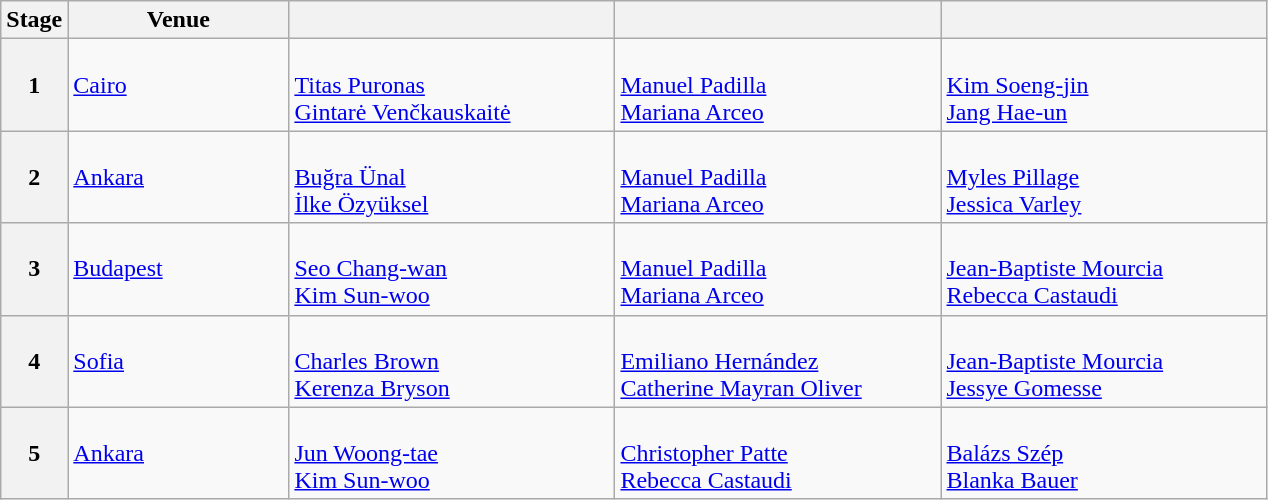<table class="wikitable">
<tr>
<th>Stage</th>
<th width=140>Venue</th>
<th width=210></th>
<th width=210></th>
<th width=210></th>
</tr>
<tr>
<th>1</th>
<td> <a href='#'>Cairo</a></td>
<td><br><a href='#'>Titas Puronas</a><br><a href='#'>Gintarė Venčkauskaitė</a></td>
<td><br><a href='#'>Manuel Padilla</a><br><a href='#'>Mariana Arceo</a></td>
<td><br><a href='#'>Kim Soeng-jin</a><br><a href='#'>Jang Hae-un</a></td>
</tr>
<tr>
<th>2</th>
<td> <a href='#'>Ankara</a></td>
<td><br><a href='#'>Buğra Ünal</a><br><a href='#'>İlke Özyüksel</a></td>
<td><br><a href='#'>Manuel Padilla</a><br><a href='#'>Mariana Arceo</a></td>
<td><br><a href='#'>Myles Pillage</a><br><a href='#'>Jessica Varley</a></td>
</tr>
<tr>
<th>3</th>
<td> <a href='#'>Budapest</a></td>
<td><br><a href='#'>Seo Chang-wan</a><br><a href='#'>Kim Sun-woo</a></td>
<td><br><a href='#'>Manuel Padilla</a><br><a href='#'>Mariana Arceo</a></td>
<td><br><a href='#'>Jean-Baptiste Mourcia</a><br><a href='#'>Rebecca Castaudi</a></td>
</tr>
<tr>
<th>4</th>
<td> <a href='#'>Sofia</a></td>
<td><br><a href='#'>Charles Brown</a><br><a href='#'>Kerenza Bryson</a></td>
<td><br><a href='#'>Emiliano Hernández</a><br><a href='#'>Catherine Mayran Oliver</a></td>
<td><br><a href='#'>Jean-Baptiste Mourcia</a><br><a href='#'>Jessye Gomesse</a></td>
</tr>
<tr>
<th>5</th>
<td> <a href='#'>Ankara</a></td>
<td><br><a href='#'>Jun Woong-tae</a><br><a href='#'>Kim Sun-woo</a></td>
<td><br><a href='#'>Christopher Patte</a><br><a href='#'>Rebecca Castaudi</a></td>
<td><br><a href='#'>Balázs Szép</a><br><a href='#'>Blanka Bauer</a></td>
</tr>
</table>
